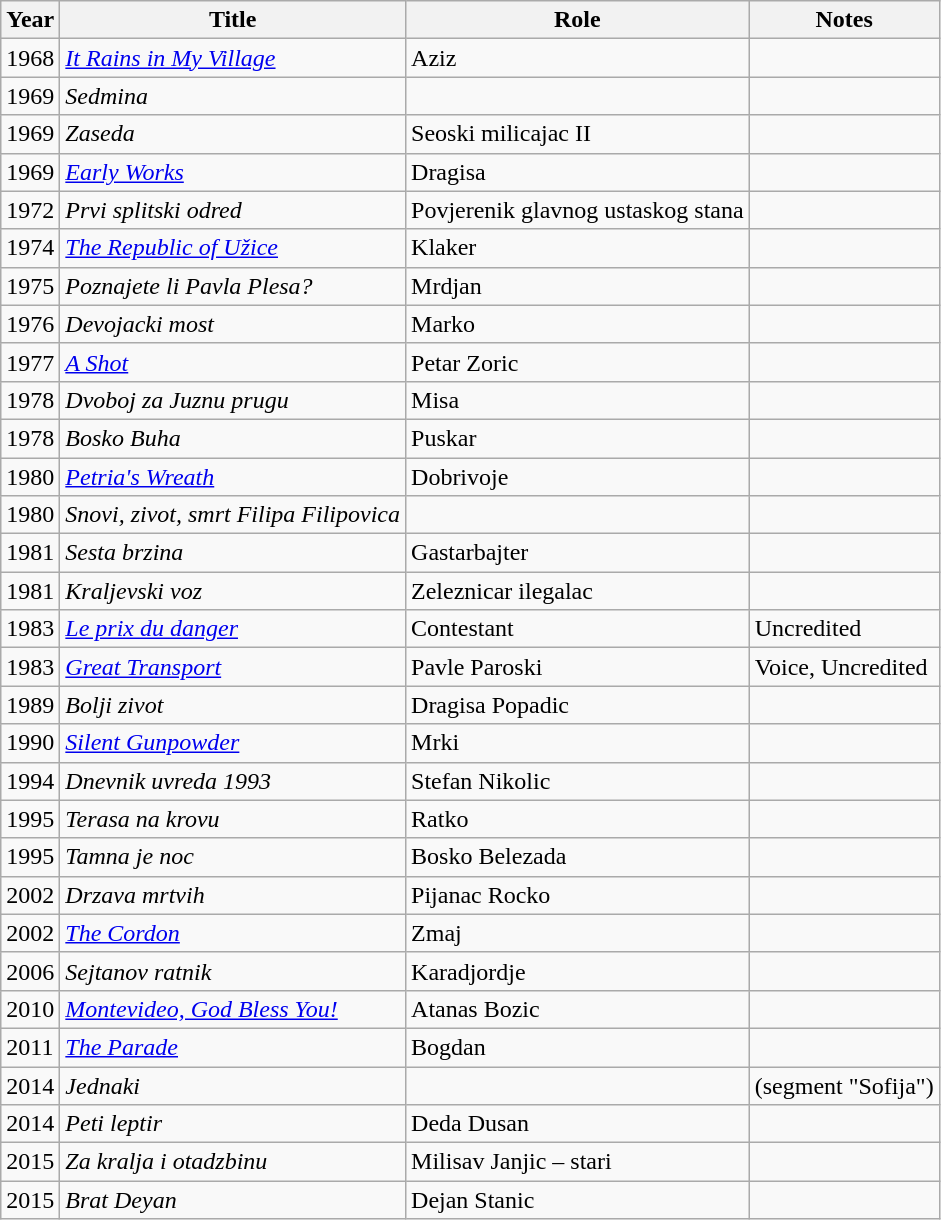<table class="wikitable sortable">
<tr>
<th>Year</th>
<th>Title</th>
<th>Role</th>
<th class="unsortable">Notes</th>
</tr>
<tr>
<td>1968</td>
<td><em><a href='#'>It Rains in My Village</a></em></td>
<td>Aziz</td>
<td></td>
</tr>
<tr>
<td>1969</td>
<td><em>Sedmina</em></td>
<td></td>
<td></td>
</tr>
<tr>
<td>1969</td>
<td><em>Zaseda</em></td>
<td>Seoski milicajac II</td>
<td></td>
</tr>
<tr>
<td>1969</td>
<td><em><a href='#'>Early Works</a></em></td>
<td>Dragisa</td>
<td></td>
</tr>
<tr>
<td>1972</td>
<td><em>Prvi splitski odred</em></td>
<td>Povjerenik glavnog ustaskog stana</td>
<td></td>
</tr>
<tr>
<td>1974</td>
<td><em><a href='#'>The Republic of Užice</a></em></td>
<td>Klaker</td>
<td></td>
</tr>
<tr>
<td>1975</td>
<td><em>Poznajete li Pavla Plesa?</em></td>
<td>Mrdjan</td>
<td></td>
</tr>
<tr>
<td>1976</td>
<td><em>Devojacki most</em></td>
<td>Marko</td>
<td></td>
</tr>
<tr>
<td>1977</td>
<td><em><a href='#'>A Shot</a></em></td>
<td>Petar Zoric</td>
<td></td>
</tr>
<tr>
<td>1978</td>
<td><em>Dvoboj za Juznu prugu</em></td>
<td>Misa</td>
<td></td>
</tr>
<tr>
<td>1978</td>
<td><em>Bosko Buha</em></td>
<td>Puskar</td>
<td></td>
</tr>
<tr>
<td>1980</td>
<td><em><a href='#'>Petria's Wreath</a></em></td>
<td>Dobrivoje</td>
<td></td>
</tr>
<tr>
<td>1980</td>
<td><em>Snovi, zivot, smrt Filipa Filipovica</em></td>
<td></td>
<td></td>
</tr>
<tr>
<td>1981</td>
<td><em>Sesta brzina</em></td>
<td>Gastarbajter</td>
<td></td>
</tr>
<tr>
<td>1981</td>
<td><em>Kraljevski voz</em></td>
<td>Zeleznicar ilegalac</td>
<td></td>
</tr>
<tr>
<td>1983</td>
<td><em><a href='#'>Le prix du danger</a></em></td>
<td>Contestant</td>
<td>Uncredited</td>
</tr>
<tr>
<td>1983</td>
<td><em><a href='#'>Great Transport</a></em></td>
<td>Pavle Paroski</td>
<td>Voice, Uncredited</td>
</tr>
<tr>
<td>1989</td>
<td><em>Bolji zivot</em></td>
<td>Dragisa Popadic</td>
<td></td>
</tr>
<tr>
<td>1990</td>
<td><em><a href='#'>Silent Gunpowder</a></em></td>
<td>Mrki</td>
<td></td>
</tr>
<tr>
<td>1994</td>
<td><em>Dnevnik uvreda 1993</em></td>
<td>Stefan Nikolic</td>
<td></td>
</tr>
<tr>
<td>1995</td>
<td><em>Terasa na krovu</em></td>
<td>Ratko</td>
<td></td>
</tr>
<tr>
<td>1995</td>
<td><em>Tamna je noc</em></td>
<td>Bosko Belezada</td>
<td></td>
</tr>
<tr>
<td>2002</td>
<td><em>Drzava mrtvih</em></td>
<td>Pijanac Rocko</td>
<td></td>
</tr>
<tr>
<td>2002</td>
<td><em><a href='#'>The Cordon</a></em></td>
<td>Zmaj</td>
<td></td>
</tr>
<tr>
<td>2006</td>
<td><em>Sejtanov ratnik</em></td>
<td>Karadjordje</td>
<td></td>
</tr>
<tr>
<td>2010</td>
<td><em><a href='#'>Montevideo, God Bless You!</a></em></td>
<td>Atanas Bozic</td>
<td></td>
</tr>
<tr>
<td>2011</td>
<td><em><a href='#'>The Parade</a></em></td>
<td>Bogdan</td>
<td></td>
</tr>
<tr>
<td>2014</td>
<td><em>Jednaki</em></td>
<td></td>
<td>(segment "Sofija")</td>
</tr>
<tr>
<td>2014</td>
<td><em>Peti leptir</em></td>
<td>Deda Dusan</td>
<td></td>
</tr>
<tr>
<td>2015</td>
<td><em>Za kralja i otadzbinu</em></td>
<td>Milisav Janjic – stari</td>
<td></td>
</tr>
<tr>
<td>2015</td>
<td><em>Brat Deyan</em></td>
<td>Dejan Stanic</td>
<td></td>
</tr>
</table>
